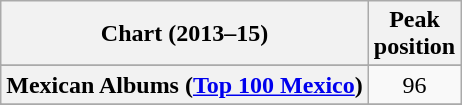<table class="wikitable sortable plainrowheaders" style="text-align:center">
<tr>
<th>Chart (2013–15)</th>
<th>Peak<br>position</th>
</tr>
<tr>
</tr>
<tr>
</tr>
<tr>
</tr>
<tr>
</tr>
<tr>
</tr>
<tr>
</tr>
<tr>
</tr>
<tr>
</tr>
<tr>
</tr>
<tr>
</tr>
<tr>
</tr>
<tr>
</tr>
<tr>
</tr>
<tr>
<th scope="row">Mexican Albums (<a href='#'>Top 100 Mexico</a>)</th>
<td style="text-align:center;">96</td>
</tr>
<tr>
</tr>
<tr>
</tr>
<tr>
</tr>
<tr>
</tr>
<tr>
</tr>
<tr>
</tr>
<tr>
</tr>
<tr>
</tr>
<tr>
</tr>
<tr>
</tr>
</table>
